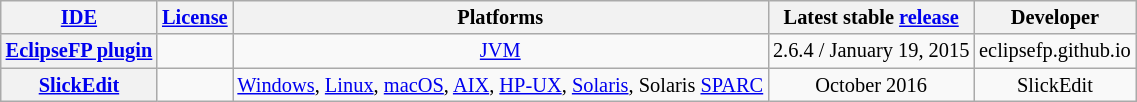<table class="wikitable sortable sort-under" style="font-size: 85%; text-align: center; width: auto;">
<tr>
<th><a href='#'>IDE</a></th>
<th><a href='#'>License</a></th>
<th>Platforms</th>
<th>Latest stable <a href='#'>release</a></th>
<th>Developer</th>
</tr>
<tr>
<th><a href='#'>EclipseFP plugin</a></th>
<td></td>
<td><a href='#'>JVM</a></td>
<td>2.6.4 / January 19, 2015</td>
<td>eclipsefp.github.io</td>
</tr>
<tr>
<th><a href='#'>SlickEdit</a></th>
<td></td>
<td><a href='#'>Windows</a>, <a href='#'>Linux</a>, <a href='#'>macOS</a>, <a href='#'>AIX</a>, <a href='#'>HP-UX</a>, <a href='#'>Solaris</a>, Solaris <a href='#'>SPARC</a></td>
<td>October 2016</td>
<td>SlickEdit</td>
</tr>
</table>
